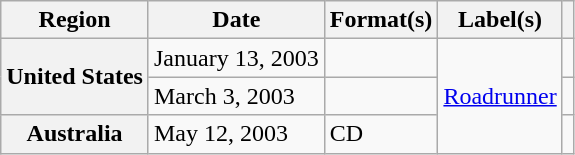<table class="wikitable plainrowheaders" style="text-align:left">
<tr>
<th scope="col">Region</th>
<th scope="col">Date</th>
<th scope="col">Format(s)</th>
<th scope="col">Label(s)</th>
<th scope="col"></th>
</tr>
<tr>
<th scope="row" rowspan="2">United States</th>
<td>January 13, 2003</td>
<td></td>
<td rowspan="3"><a href='#'>Roadrunner</a></td>
<td></td>
</tr>
<tr>
<td>March 3, 2003</td>
<td></td>
<td></td>
</tr>
<tr>
<th scope="row">Australia</th>
<td>May 12, 2003</td>
<td>CD</td>
<td></td>
</tr>
</table>
